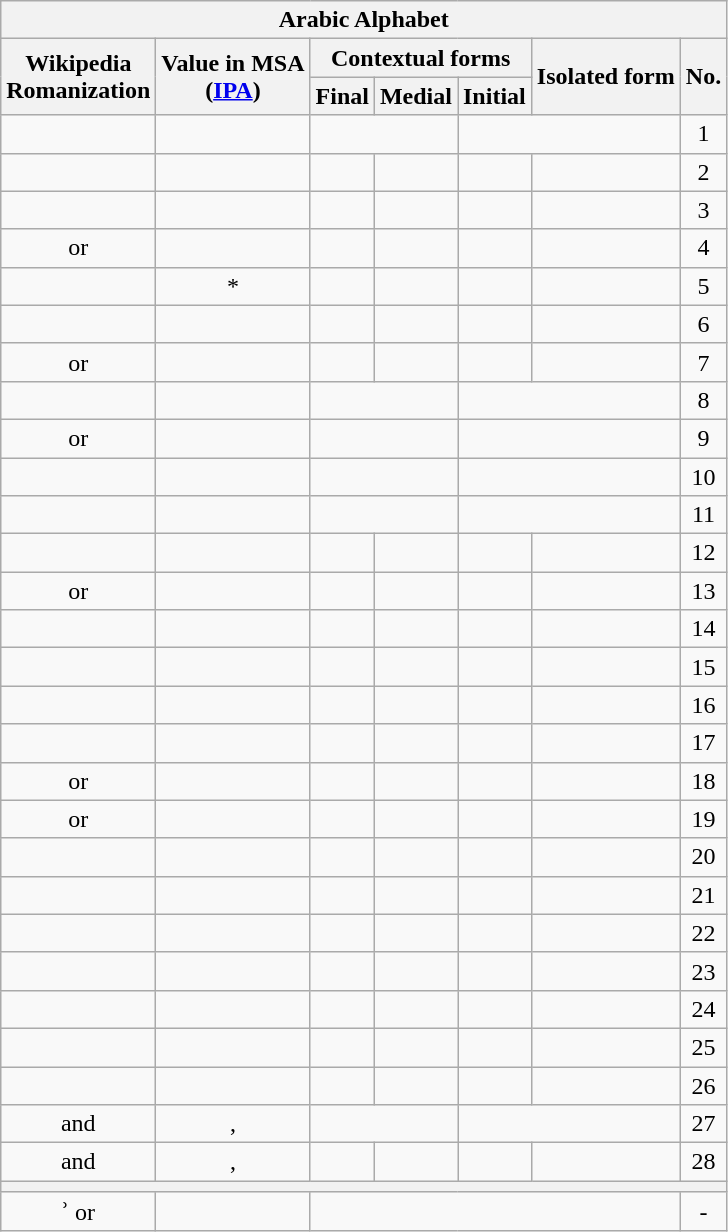<table class="wikitable" style="text-align:center;">
<tr>
<th colspan="7">Arabic Alphabet</th>
</tr>
<tr>
<th rowspan="2">Wikipedia<br>Romanization</th>
<th rowspan="2">Value in MSA<br>(<a href='#'>IPA</a>)</th>
<th colspan="3">Contextual forms</th>
<th rowspan="2">Isolated form</th>
<th rowspan="2">No.</th>
</tr>
<tr>
<th>Final</th>
<th>Medial</th>
<th>Initial</th>
</tr>
<tr>
<td></td>
<td></td>
<td colspan="2"></td>
<td colspan="2"></td>
<td data-sort-value="01.">1</td>
</tr>
<tr>
<td></td>
<td></td>
<td></td>
<td></td>
<td></td>
<td></td>
<td data-sort-value="02.">2</td>
</tr>
<tr>
<td></td>
<td></td>
<td></td>
<td></td>
<td></td>
<td></td>
<td data-sort-value="03.">3</td>
</tr>
<tr>
<td> or </td>
<td></td>
<td></td>
<td></td>
<td></td>
<td></td>
<td data-sort-value="04.">4</td>
</tr>
<tr>
<td></td>
<td>*</td>
<td></td>
<td></td>
<td></td>
<td></td>
<td data-sort-value="05.">5</td>
</tr>
<tr>
<td></td>
<td></td>
<td></td>
<td></td>
<td></td>
<td></td>
<td data-sort-value="06.">6</td>
</tr>
<tr>
<td> or </td>
<td></td>
<td></td>
<td></td>
<td></td>
<td></td>
<td data-sort-value="07.">7</td>
</tr>
<tr>
<td></td>
<td></td>
<td colspan="2"></td>
<td colspan="2"></td>
<td data-sort-value="08.">8</td>
</tr>
<tr>
<td> or </td>
<td></td>
<td colspan="2"></td>
<td colspan="2"></td>
<td data-sort-value="09.">9</td>
</tr>
<tr>
<td></td>
<td></td>
<td colspan="2"></td>
<td colspan="2"></td>
<td>10</td>
</tr>
<tr>
<td></td>
<td></td>
<td colspan="2"></td>
<td colspan="2"></td>
<td>11</td>
</tr>
<tr>
<td></td>
<td></td>
<td></td>
<td></td>
<td></td>
<td></td>
<td>12</td>
</tr>
<tr>
<td> or </td>
<td></td>
<td></td>
<td></td>
<td></td>
<td></td>
<td>13</td>
</tr>
<tr>
<td></td>
<td></td>
<td></td>
<td></td>
<td></td>
<td></td>
<td>14</td>
</tr>
<tr>
<td></td>
<td></td>
<td></td>
<td></td>
<td></td>
<td></td>
<td>15</td>
</tr>
<tr>
<td></td>
<td></td>
<td></td>
<td></td>
<td></td>
<td></td>
<td>16</td>
</tr>
<tr>
<td></td>
<td></td>
<td></td>
<td></td>
<td></td>
<td></td>
<td>17</td>
</tr>
<tr>
<td>  or </td>
<td></td>
<td></td>
<td></td>
<td></td>
<td></td>
<td>18</td>
</tr>
<tr>
<td> or </td>
<td></td>
<td></td>
<td></td>
<td></td>
<td></td>
<td>19</td>
</tr>
<tr>
<td></td>
<td></td>
<td></td>
<td></td>
<td></td>
<td></td>
<td>20</td>
</tr>
<tr>
<td></td>
<td></td>
<td></td>
<td></td>
<td></td>
<td></td>
<td>21</td>
</tr>
<tr>
<td></td>
<td></td>
<td></td>
<td></td>
<td></td>
<td></td>
<td>22</td>
</tr>
<tr>
<td></td>
<td></td>
<td></td>
<td></td>
<td></td>
<td></td>
<td>23</td>
</tr>
<tr>
<td></td>
<td></td>
<td></td>
<td></td>
<td></td>
<td></td>
<td>24</td>
</tr>
<tr>
<td></td>
<td></td>
<td></td>
<td></td>
<td></td>
<td></td>
<td>25</td>
</tr>
<tr>
<td></td>
<td></td>
<td></td>
<td></td>
<td></td>
<td></td>
<td>26</td>
</tr>
<tr>
<td> and </td>
<td>, </td>
<td colspan="2"></td>
<td colspan="2"></td>
<td>27</td>
</tr>
<tr>
<td> and </td>
<td>, </td>
<td></td>
<td></td>
<td></td>
<td></td>
<td>28</td>
</tr>
<tr>
<th colspan="7"></th>
</tr>
<tr>
<td>ʾ or </td>
<td></td>
<td colspan="4"></td>
<td>-</td>
</tr>
</table>
